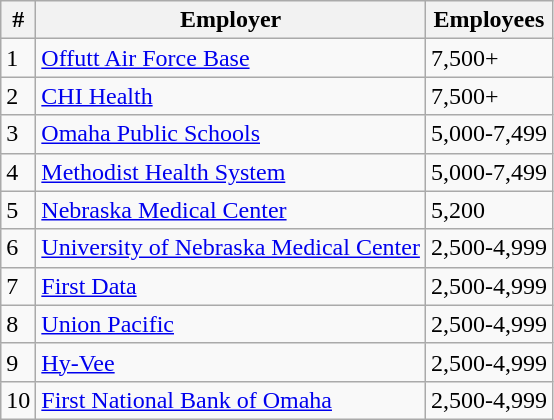<table class="wikitable">
<tr>
<th>#</th>
<th>Employer</th>
<th>Employees</th>
</tr>
<tr>
<td>1</td>
<td><a href='#'>Offutt Air Force Base</a></td>
<td>7,500+</td>
</tr>
<tr>
<td>2</td>
<td><a href='#'>CHI Health</a></td>
<td>7,500+</td>
</tr>
<tr>
<td>3</td>
<td><a href='#'>Omaha Public Schools</a></td>
<td>5,000-7,499</td>
</tr>
<tr>
<td>4</td>
<td><a href='#'>Methodist Health System</a></td>
<td>5,000-7,499</td>
</tr>
<tr>
<td>5</td>
<td><a href='#'>Nebraska Medical Center</a></td>
<td>5,200</td>
</tr>
<tr>
<td>6</td>
<td><a href='#'>University of Nebraska Medical Center</a></td>
<td>2,500-4,999</td>
</tr>
<tr>
<td>7</td>
<td><a href='#'>First Data</a></td>
<td>2,500-4,999</td>
</tr>
<tr>
<td>8</td>
<td><a href='#'>Union Pacific</a></td>
<td>2,500-4,999</td>
</tr>
<tr>
<td>9</td>
<td><a href='#'>Hy-Vee</a></td>
<td>2,500-4,999</td>
</tr>
<tr>
<td>10</td>
<td><a href='#'>First National Bank of Omaha</a></td>
<td>2,500-4,999</td>
</tr>
</table>
